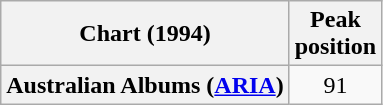<table class="wikitable sortable plainrowheaders" style="text-align:center">
<tr>
<th scope="col">Chart (1994)</th>
<th scope="col">Peak <br>position</th>
</tr>
<tr>
<th scope="row">Australian Albums (<a href='#'>ARIA</a>)</th>
<td>91</td>
</tr>
</table>
